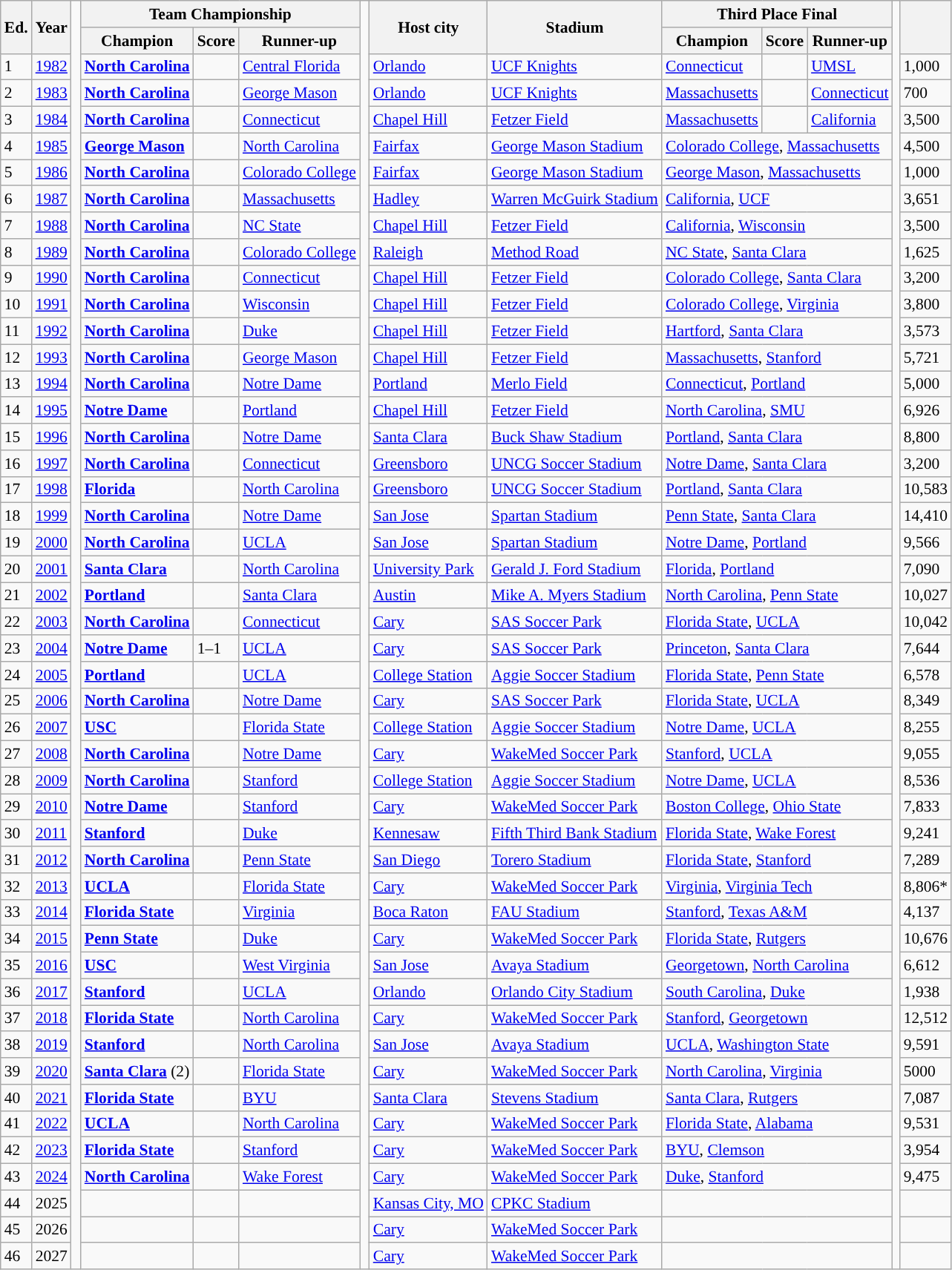<table class="wikitable" style="font-size: 90%; width: %; text-align:;">
<tr>
<th rowspan="2">Ed.</th>
<th rowspan="2">Year</th>
<td rowspan=48 style= width:1%></td>
<th colspan=3>Team Championship</th>
<td rowspan=48 style= width:1%></td>
<th rowspan="2">Host city</th>
<th rowspan="2">Stadium</th>
<th colspan=3>Third Place Final</th>
<td rowspan=48 style= width: ;></td>
<th rowspan="2"></th>
</tr>
<tr>
<th>Champion</th>
<th>Score</th>
<th>Runner-up</th>
<th>Champion</th>
<th>Score</th>
<th>Runner-up</th>
</tr>
<tr>
<td>1</td>
<td><a href='#'>1982</a></td>
<td><strong><a href='#'>North Carolina</a></strong> </td>
<td></td>
<td><a href='#'>Central Florida</a></td>
<td><a href='#'>Orlando</a></td>
<td><a href='#'>UCF Knights</a></td>
<td><a href='#'>Connecticut</a></td>
<td></td>
<td><a href='#'>UMSL</a></td>
<td>1,000</td>
</tr>
<tr>
<td>2</td>
<td><a href='#'>1983</a></td>
<td><strong><a href='#'>North Carolina</a></strong> </td>
<td></td>
<td><a href='#'>George Mason</a></td>
<td><a href='#'>Orlando</a></td>
<td><a href='#'>UCF Knights</a></td>
<td><a href='#'>Massachusetts</a></td>
<td></td>
<td><a href='#'>Connecticut</a></td>
<td>700</td>
</tr>
<tr>
<td>3</td>
<td><a href='#'>1984</a></td>
<td><strong><a href='#'>North Carolina</a></strong> </td>
<td></td>
<td><a href='#'>Connecticut</a></td>
<td><a href='#'>Chapel Hill</a></td>
<td><a href='#'>Fetzer Field</a></td>
<td><a href='#'>Massachusetts</a></td>
<td></td>
<td><a href='#'>California</a></td>
<td>3,500</td>
</tr>
<tr>
<td>4</td>
<td><a href='#'>1985</a></td>
<td><strong><a href='#'>George Mason</a></strong> </td>
<td></td>
<td><a href='#'>North Carolina</a></td>
<td><a href='#'>Fairfax</a></td>
<td><a href='#'>George Mason Stadium</a></td>
<td colspan="3"><a href='#'>Colorado College</a>, <a href='#'>Massachusetts</a></td>
<td>4,500</td>
</tr>
<tr>
<td>5</td>
<td><a href='#'>1986</a></td>
<td><strong><a href='#'>North Carolina</a></strong> </td>
<td></td>
<td><a href='#'>Colorado College</a></td>
<td><a href='#'>Fairfax</a></td>
<td><a href='#'>George Mason Stadium</a></td>
<td colspan="3"><a href='#'>George Mason</a>, <a href='#'>Massachusetts</a></td>
<td>1,000</td>
</tr>
<tr>
<td>6</td>
<td><a href='#'>1987</a></td>
<td><strong><a href='#'>North Carolina</a></strong> </td>
<td></td>
<td><a href='#'>Massachusetts</a></td>
<td><a href='#'>Hadley</a></td>
<td><a href='#'>Warren McGuirk Stadium</a></td>
<td colspan="3"><a href='#'>California</a>, <a href='#'>UCF</a></td>
<td>3,651</td>
</tr>
<tr>
<td>7</td>
<td><a href='#'>1988</a></td>
<td><strong><a href='#'>North Carolina</a></strong> </td>
<td></td>
<td><a href='#'>NC State</a></td>
<td><a href='#'>Chapel Hill</a></td>
<td><a href='#'>Fetzer Field</a></td>
<td colspan="3"><a href='#'>California</a>, <a href='#'>Wisconsin</a></td>
<td>3,500</td>
</tr>
<tr>
<td>8</td>
<td><a href='#'>1989</a></td>
<td><strong><a href='#'>North Carolina</a></strong> </td>
<td></td>
<td><a href='#'>Colorado College</a></td>
<td><a href='#'>Raleigh</a></td>
<td><a href='#'>Method Road</a></td>
<td colspan="3"><a href='#'>NC State</a>, <a href='#'>Santa Clara</a></td>
<td>1,625</td>
</tr>
<tr>
<td>9</td>
<td><a href='#'>1990</a></td>
<td><strong><a href='#'>North Carolina</a></strong> </td>
<td></td>
<td><a href='#'>Connecticut</a></td>
<td><a href='#'>Chapel Hill</a></td>
<td><a href='#'>Fetzer Field</a></td>
<td colspan="3"><a href='#'>Colorado College</a>, <a href='#'>Santa Clara</a></td>
<td>3,200</td>
</tr>
<tr>
<td>10</td>
<td><a href='#'>1991</a></td>
<td><strong><a href='#'>North Carolina</a></strong> </td>
<td></td>
<td><a href='#'>Wisconsin</a></td>
<td><a href='#'>Chapel Hill</a></td>
<td><a href='#'>Fetzer Field</a></td>
<td colspan="3"><a href='#'>Colorado College</a>, <a href='#'>Virginia</a></td>
<td>3,800</td>
</tr>
<tr>
<td>11</td>
<td><a href='#'>1992</a></td>
<td><strong><a href='#'>North Carolina</a></strong> </td>
<td></td>
<td><a href='#'>Duke</a></td>
<td><a href='#'>Chapel Hill</a></td>
<td><a href='#'>Fetzer Field</a></td>
<td colspan="3"><a href='#'>Hartford</a>, <a href='#'>Santa Clara</a></td>
<td>3,573</td>
</tr>
<tr>
<td>12</td>
<td><a href='#'>1993</a></td>
<td><strong><a href='#'>North Carolina</a></strong> </td>
<td></td>
<td><a href='#'>George Mason</a></td>
<td><a href='#'>Chapel Hill</a></td>
<td><a href='#'>Fetzer Field</a></td>
<td colspan="3"><a href='#'>Massachusetts</a>, <a href='#'>Stanford</a></td>
<td>5,721</td>
</tr>
<tr>
<td>13</td>
<td><a href='#'>1994</a></td>
<td><strong><a href='#'>North Carolina</a></strong> </td>
<td></td>
<td><a href='#'>Notre Dame</a></td>
<td><a href='#'>Portland</a></td>
<td><a href='#'>Merlo Field</a></td>
<td colspan="3"><a href='#'>Connecticut</a>, <a href='#'>Portland</a></td>
<td>5,000</td>
</tr>
<tr>
<td>14</td>
<td><a href='#'>1995</a></td>
<td><strong><a href='#'>Notre Dame</a></strong> </td>
<td></td>
<td><a href='#'>Portland</a></td>
<td><a href='#'>Chapel Hill</a></td>
<td><a href='#'>Fetzer Field</a></td>
<td colspan="3"><a href='#'>North Carolina</a>, <a href='#'>SMU</a></td>
<td>6,926</td>
</tr>
<tr>
<td>15</td>
<td><a href='#'>1996</a></td>
<td><strong><a href='#'>North Carolina</a></strong> </td>
<td></td>
<td><a href='#'>Notre Dame</a></td>
<td><a href='#'>Santa Clara</a></td>
<td><a href='#'>Buck Shaw Stadium</a></td>
<td colspan="3"><a href='#'>Portland</a>, <a href='#'>Santa Clara</a></td>
<td>8,800</td>
</tr>
<tr>
<td>16</td>
<td><a href='#'>1997</a></td>
<td><strong><a href='#'>North Carolina</a></strong> </td>
<td></td>
<td><a href='#'>Connecticut</a></td>
<td><a href='#'>Greensboro</a></td>
<td><a href='#'>UNCG Soccer Stadium</a></td>
<td colspan="3"><a href='#'>Notre Dame</a>, <a href='#'>Santa Clara</a></td>
<td>3,200</td>
</tr>
<tr>
<td>17</td>
<td><a href='#'>1998</a></td>
<td><strong><a href='#'>Florida</a></strong> </td>
<td></td>
<td><a href='#'>North Carolina</a></td>
<td><a href='#'>Greensboro</a></td>
<td><a href='#'>UNCG Soccer Stadium</a></td>
<td colspan="3"><a href='#'>Portland</a>, <a href='#'>Santa Clara</a></td>
<td>10,583</td>
</tr>
<tr>
<td>18</td>
<td><a href='#'>1999</a></td>
<td><strong><a href='#'>North Carolina</a></strong> </td>
<td></td>
<td><a href='#'>Notre Dame</a></td>
<td><a href='#'>San Jose</a></td>
<td><a href='#'>Spartan Stadium</a></td>
<td colspan="3"><a href='#'>Penn State</a>, <a href='#'>Santa Clara</a></td>
<td>14,410</td>
</tr>
<tr>
<td>19</td>
<td><a href='#'>2000</a></td>
<td><strong><a href='#'>North Carolina</a></strong> </td>
<td></td>
<td><a href='#'>UCLA</a></td>
<td><a href='#'>San Jose</a></td>
<td><a href='#'>Spartan Stadium</a></td>
<td colspan="3"><a href='#'>Notre Dame</a>, <a href='#'>Portland</a></td>
<td>9,566</td>
</tr>
<tr>
<td>20</td>
<td><a href='#'>2001</a></td>
<td><strong><a href='#'>Santa Clara</a></strong> </td>
<td></td>
<td><a href='#'>North Carolina</a></td>
<td><a href='#'>University Park</a></td>
<td><a href='#'>Gerald J. Ford Stadium</a></td>
<td colspan="3"><a href='#'>Florida</a>, <a href='#'>Portland</a></td>
<td>7,090</td>
</tr>
<tr>
<td>21</td>
<td><a href='#'>2002</a></td>
<td><strong><a href='#'>Portland</a></strong> </td>
<td></td>
<td><a href='#'>Santa Clara</a></td>
<td><a href='#'>Austin</a></td>
<td><a href='#'>Mike A. Myers Stadium</a></td>
<td colspan="3"><a href='#'>North Carolina</a>, <a href='#'>Penn State</a></td>
<td>10,027</td>
</tr>
<tr>
<td>22</td>
<td><a href='#'>2003</a></td>
<td><strong><a href='#'>North Carolina</a></strong> </td>
<td></td>
<td><a href='#'>Connecticut</a></td>
<td><a href='#'>Cary</a></td>
<td><a href='#'>SAS Soccer Park</a></td>
<td colspan="3"><a href='#'>Florida State</a>, <a href='#'>UCLA</a></td>
<td>10,042</td>
</tr>
<tr>
<td>23</td>
<td><a href='#'>2004</a></td>
<td><strong><a href='#'>Notre Dame</a></strong> </td>
<td>1–1 </td>
<td><a href='#'>UCLA</a></td>
<td><a href='#'>Cary</a></td>
<td><a href='#'>SAS Soccer Park</a></td>
<td colspan="3"><a href='#'>Princeton</a>, <a href='#'>Santa Clara</a></td>
<td>7,644</td>
</tr>
<tr>
<td>24</td>
<td><a href='#'>2005</a></td>
<td><strong><a href='#'>Portland</a></strong> </td>
<td></td>
<td><a href='#'>UCLA</a></td>
<td><a href='#'>College Station</a></td>
<td><a href='#'>Aggie Soccer Stadium</a></td>
<td colspan="3"><a href='#'>Florida State</a>, <a href='#'>Penn State</a></td>
<td>6,578</td>
</tr>
<tr>
<td>25</td>
<td><a href='#'>2006</a></td>
<td><strong><a href='#'>North Carolina</a></strong> </td>
<td></td>
<td><a href='#'>Notre Dame</a></td>
<td><a href='#'>Cary</a></td>
<td><a href='#'>SAS Soccer Park</a></td>
<td colspan="3"><a href='#'>Florida State</a>, <a href='#'>UCLA</a></td>
<td>8,349</td>
</tr>
<tr>
<td>26</td>
<td><a href='#'>2007</a></td>
<td><strong><a href='#'>USC</a></strong> </td>
<td></td>
<td><a href='#'>Florida State</a></td>
<td><a href='#'>College Station</a></td>
<td><a href='#'>Aggie Soccer Stadium</a></td>
<td colspan="3"><a href='#'>Notre Dame</a>, <a href='#'>UCLA</a></td>
<td>8,255</td>
</tr>
<tr>
<td>27</td>
<td><a href='#'>2008</a></td>
<td><strong><a href='#'>North Carolina</a></strong> </td>
<td></td>
<td><a href='#'>Notre Dame</a></td>
<td><a href='#'>Cary</a></td>
<td><a href='#'>WakeMed Soccer Park</a></td>
<td colspan="3"><a href='#'>Stanford</a>, <a href='#'>UCLA</a></td>
<td>9,055</td>
</tr>
<tr>
<td>28</td>
<td><a href='#'>2009</a></td>
<td><strong><a href='#'>North Carolina</a></strong> </td>
<td></td>
<td><a href='#'>Stanford</a></td>
<td><a href='#'>College Station</a></td>
<td><a href='#'>Aggie Soccer Stadium</a></td>
<td colspan="3"><a href='#'>Notre Dame</a>, <a href='#'>UCLA</a></td>
<td>8,536</td>
</tr>
<tr>
<td>29</td>
<td><a href='#'>2010</a></td>
<td><strong><a href='#'>Notre Dame</a></strong> </td>
<td></td>
<td><a href='#'>Stanford</a></td>
<td><a href='#'>Cary</a></td>
<td><a href='#'>WakeMed Soccer Park</a></td>
<td colspan="3"><a href='#'>Boston College</a>, <a href='#'>Ohio State</a></td>
<td>7,833</td>
</tr>
<tr>
<td>30</td>
<td><a href='#'>2011</a></td>
<td><strong><a href='#'>Stanford</a></strong> </td>
<td></td>
<td><a href='#'>Duke</a></td>
<td><a href='#'>Kennesaw</a></td>
<td><a href='#'>Fifth Third Bank Stadium</a></td>
<td colspan="3"><a href='#'>Florida State</a>, <a href='#'>Wake Forest</a></td>
<td>9,241</td>
</tr>
<tr>
<td>31</td>
<td><a href='#'>2012</a></td>
<td><strong><a href='#'>North Carolina</a></strong> </td>
<td></td>
<td><a href='#'>Penn State</a></td>
<td><a href='#'>San Diego</a></td>
<td><a href='#'>Torero Stadium</a></td>
<td colspan="3"><a href='#'>Florida State</a>, <a href='#'>Stanford</a></td>
<td>7,289</td>
</tr>
<tr>
<td>32</td>
<td><a href='#'>2013</a></td>
<td><strong><a href='#'>UCLA</a></strong> </td>
<td></td>
<td><a href='#'>Florida State</a></td>
<td><a href='#'>Cary</a></td>
<td><a href='#'>WakeMed Soccer Park</a></td>
<td colspan="3"><a href='#'>Virginia</a>, <a href='#'>Virginia Tech</a></td>
<td>8,806*</td>
</tr>
<tr>
<td>33</td>
<td><a href='#'>2014</a></td>
<td><strong><a href='#'>Florida State</a></strong> </td>
<td></td>
<td><a href='#'>Virginia</a></td>
<td><a href='#'>Boca Raton</a></td>
<td><a href='#'>FAU Stadium</a></td>
<td colspan="3"><a href='#'>Stanford</a>, <a href='#'>Texas A&M</a></td>
<td>4,137</td>
</tr>
<tr>
<td>34</td>
<td><a href='#'>2015</a></td>
<td><strong><a href='#'>Penn State</a></strong> </td>
<td></td>
<td><a href='#'>Duke</a></td>
<td><a href='#'>Cary</a></td>
<td><a href='#'>WakeMed Soccer Park</a></td>
<td colspan="3"><a href='#'>Florida State</a>, <a href='#'>Rutgers</a></td>
<td>10,676</td>
</tr>
<tr>
<td>35</td>
<td><a href='#'>2016</a></td>
<td><strong><a href='#'>USC</a></strong> </td>
<td></td>
<td><a href='#'>West Virginia</a></td>
<td><a href='#'>San Jose</a></td>
<td><a href='#'>Avaya Stadium</a></td>
<td colspan="3"><a href='#'>Georgetown</a>, <a href='#'>North Carolina</a></td>
<td>6,612</td>
</tr>
<tr>
<td>36</td>
<td><a href='#'>2017</a></td>
<td><strong><a href='#'>Stanford</a></strong> </td>
<td></td>
<td><a href='#'>UCLA</a></td>
<td><a href='#'>Orlando</a></td>
<td><a href='#'>Orlando City Stadium</a></td>
<td colspan="3"><a href='#'>South Carolina</a>, <a href='#'>Duke</a></td>
<td>1,938</td>
</tr>
<tr>
<td>37</td>
<td><a href='#'>2018</a></td>
<td><strong><a href='#'>Florida State</a></strong> </td>
<td></td>
<td><a href='#'>North Carolina</a></td>
<td><a href='#'>Cary</a></td>
<td><a href='#'>WakeMed Soccer Park</a></td>
<td colspan="3"><a href='#'>Stanford</a>, <a href='#'>Georgetown</a></td>
<td>12,512</td>
</tr>
<tr>
<td>38</td>
<td><a href='#'>2019</a></td>
<td><strong><a href='#'>Stanford</a></strong> </td>
<td></td>
<td><a href='#'>North Carolina</a></td>
<td><a href='#'>San Jose</a></td>
<td><a href='#'>Avaya Stadium</a></td>
<td colspan="3"><a href='#'>UCLA</a>, <a href='#'>Washington State</a></td>
<td>9,591</td>
</tr>
<tr>
<td>39</td>
<td><a href='#'>2020</a></td>
<td><strong><a href='#'>Santa Clara</a></strong> (2)</td>
<td></td>
<td><a href='#'>Florida State</a></td>
<td><a href='#'>Cary</a></td>
<td><a href='#'>WakeMed Soccer Park</a></td>
<td colspan="3"><a href='#'>North Carolina</a>, <a href='#'>Virginia</a></td>
<td>5000</td>
</tr>
<tr>
<td>40</td>
<td><a href='#'>2021</a></td>
<td><strong><a href='#'>Florida State</a></strong> </td>
<td></td>
<td><a href='#'>BYU</a></td>
<td><a href='#'>Santa Clara</a></td>
<td><a href='#'>Stevens Stadium</a></td>
<td colspan="3"><a href='#'>Santa Clara</a>, <a href='#'>Rutgers</a></td>
<td>7,087</td>
</tr>
<tr>
<td>41</td>
<td><a href='#'>2022</a></td>
<td><strong><a href='#'>UCLA</a></strong> </td>
<td></td>
<td><a href='#'>North Carolina</a></td>
<td><a href='#'>Cary</a></td>
<td><a href='#'>WakeMed Soccer Park</a></td>
<td colspan="3"><a href='#'>Florida State</a>, <a href='#'>Alabama</a></td>
<td>9,531</td>
</tr>
<tr>
<td>42</td>
<td><a href='#'>2023</a></td>
<td><strong><a href='#'>Florida State</a></strong> </td>
<td></td>
<td><a href='#'>Stanford</a></td>
<td><a href='#'>Cary</a></td>
<td><a href='#'>WakeMed Soccer Park</a></td>
<td colspan=3><a href='#'>BYU</a>, <a href='#'>Clemson</a></td>
<td>3,954</td>
</tr>
<tr>
<td>43</td>
<td><a href='#'>2024</a></td>
<td><strong><a href='#'>North Carolina</a></strong> </td>
<td></td>
<td><a href='#'>Wake Forest</a></td>
<td><a href='#'>Cary</a></td>
<td><a href='#'>WakeMed Soccer Park</a></td>
<td colspan=3><a href='#'>Duke</a>, <a href='#'>Stanford</a></td>
<td>9,475</td>
</tr>
<tr>
<td>44</td>
<td>2025</td>
<td></td>
<td></td>
<td></td>
<td><a href='#'>Kansas City, MO</a></td>
<td><a href='#'>CPKC Stadium</a></td>
<td colspan=3></td>
<td></td>
</tr>
<tr>
<td>45</td>
<td>2026</td>
<td></td>
<td></td>
<td></td>
<td><a href='#'>Cary</a></td>
<td><a href='#'>WakeMed Soccer Park</a></td>
<td colspan=3></td>
<td></td>
</tr>
<tr>
<td>46</td>
<td>2027</td>
<td></td>
<td></td>
<td></td>
<td><a href='#'>Cary</a></td>
<td><a href='#'>WakeMed Soccer Park</a></td>
<td colspan=3></td>
<td></td>
</tr>
</table>
